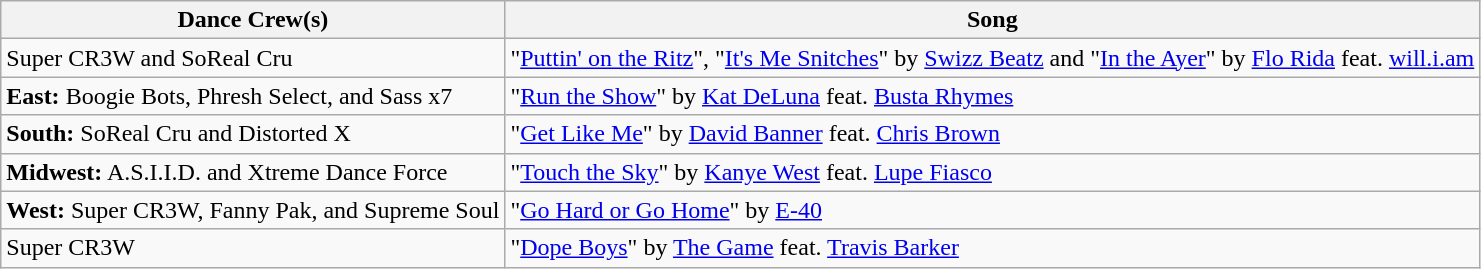<table class="wikitable">
<tr>
<th>Dance Crew(s)</th>
<th>Song</th>
</tr>
<tr>
<td>Super CR3W and SoReal Cru</td>
<td>"<a href='#'>Puttin' on the Ritz</a>", "<a href='#'>It's Me Snitches</a>" by <a href='#'>Swizz Beatz</a> and "<a href='#'>In the Ayer</a>" by <a href='#'>Flo Rida</a> feat. <a href='#'>will.i.am</a></td>
</tr>
<tr>
<td><strong>East:</strong> Boogie Bots, Phresh Select, and Sass x7</td>
<td>"<a href='#'>Run the Show</a>" by <a href='#'>Kat DeLuna</a> feat. <a href='#'>Busta Rhymes</a></td>
</tr>
<tr>
<td><strong>South:</strong> SoReal Cru and Distorted X</td>
<td>"<a href='#'>Get Like Me</a>" by <a href='#'>David Banner</a> feat. <a href='#'>Chris Brown</a></td>
</tr>
<tr>
<td><strong>Midwest:</strong> A.S.I.I.D. and Xtreme Dance Force</td>
<td>"<a href='#'>Touch the Sky</a>" by <a href='#'>Kanye West</a> feat. <a href='#'>Lupe Fiasco</a></td>
</tr>
<tr>
<td><strong>West:</strong> Super CR3W, Fanny Pak, and Supreme Soul</td>
<td>"<a href='#'>Go Hard or Go Home</a>" by <a href='#'>E-40</a></td>
</tr>
<tr>
<td>Super CR3W</td>
<td>"<a href='#'>Dope Boys</a>" by <a href='#'>The Game</a> feat. <a href='#'>Travis Barker</a></td>
</tr>
</table>
